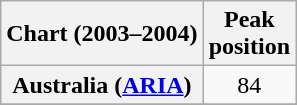<table class="wikitable sortable plainrowheaders" style="text-align:center">
<tr>
<th scope="col">Chart (2003–2004)</th>
<th scope="col">Peak<br>position</th>
</tr>
<tr>
<th scope="row">Australia (<a href='#'>ARIA</a>)</th>
<td>84</td>
</tr>
<tr>
</tr>
<tr>
</tr>
<tr>
</tr>
</table>
